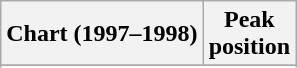<table class="wikitable sortable">
<tr>
<th align="left">Chart (1997–1998)</th>
<th align="center">Peak<br>position</th>
</tr>
<tr>
</tr>
<tr>
</tr>
</table>
